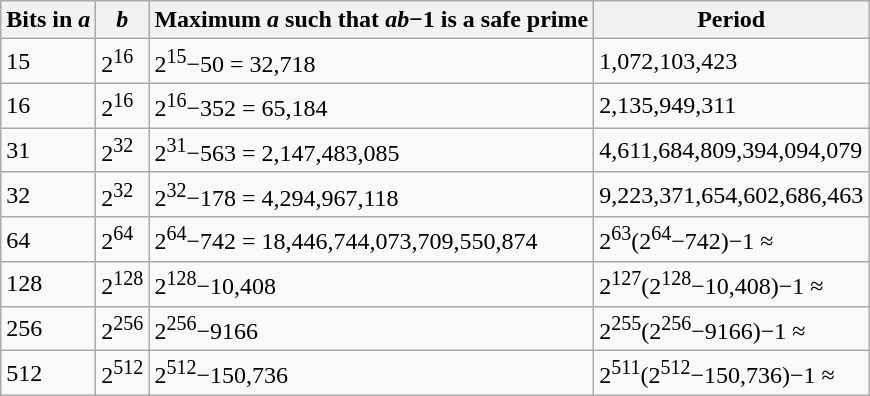<table class="wikitable" border="1">
<tr>
<th>Bits in <em>a</em></th>
<th><em>b</em></th>
<th>Maximum <em>a</em> such that <em>ab</em>−1 is a safe prime</th>
<th>Period</th>
</tr>
<tr>
<td>15</td>
<td>2<sup>16</sup></td>
<td>2<sup>15</sup>−50 = 32,718</td>
<td>1,072,103,423</td>
</tr>
<tr>
<td>16</td>
<td>2<sup>16</sup></td>
<td>2<sup>16</sup>−352 = 65,184</td>
<td>2,135,949,311</td>
</tr>
<tr>
<td>31</td>
<td>2<sup>32</sup></td>
<td>2<sup>31</sup>−563 = 2,147,483,085</td>
<td>4,611,684,809,394,094,079</td>
</tr>
<tr>
<td>32</td>
<td>2<sup>32</sup></td>
<td>2<sup>32</sup>−178 = 4,294,967,118</td>
<td>9,223,371,654,602,686,463</td>
</tr>
<tr>
<td>64</td>
<td>2<sup>64</sup></td>
<td>2<sup>64</sup>−742 = 18,446,744,073,709,550,874</td>
<td>2<sup>63</sup>(2<sup>64</sup>−742)−1 ≈ </td>
</tr>
<tr>
<td>128</td>
<td>2<sup>128</sup></td>
<td>2<sup>128</sup>−10,408</td>
<td>2<sup>127</sup>(2<sup>128</sup>−10,408)−1 ≈ </td>
</tr>
<tr>
<td>256</td>
<td>2<sup>256</sup></td>
<td>2<sup>256</sup>−9166</td>
<td>2<sup>255</sup>(2<sup>256</sup>−9166)−1 ≈ </td>
</tr>
<tr>
<td>512</td>
<td>2<sup>512</sup></td>
<td>2<sup>512</sup>−150,736</td>
<td>2<sup>511</sup>(2<sup>512</sup>−150,736)−1 ≈ </td>
</tr>
</table>
